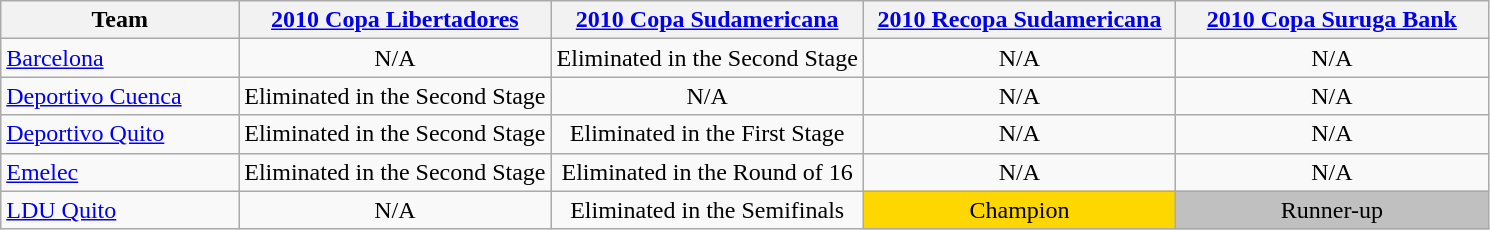<table class="wikitable">
<tr>
<th width= 16%>Team</th>
<th width= 21%><a href='#'>2010 Copa Libertadores</a></th>
<th width= 21%><a href='#'>2010 Copa Sudamericana</a></th>
<th width= 21%><a href='#'>2010 Recopa Sudamericana</a></th>
<th width= 21%><a href='#'>2010 Copa Suruga Bank</a></th>
</tr>
<tr align="center">
<td align=left><a href='#'>Barcelona</a></td>
<td>N/A</td>
<td>Eliminated in the Second Stage</td>
<td>N/A</td>
<td>N/A</td>
</tr>
<tr align="center">
<td align=left><a href='#'>Deportivo Cuenca</a></td>
<td>Eliminated in the Second Stage</td>
<td>N/A</td>
<td>N/A</td>
<td>N/A</td>
</tr>
<tr align="center">
<td align=left><a href='#'>Deportivo Quito</a></td>
<td>Eliminated in the Second Stage</td>
<td>Eliminated in the First Stage</td>
<td>N/A</td>
<td>N/A</td>
</tr>
<tr align="center">
<td align=left><a href='#'>Emelec</a></td>
<td>Eliminated in the Second Stage</td>
<td>Eliminated in the Round of 16</td>
<td>N/A</td>
<td>N/A</td>
</tr>
<tr align="center">
<td align=left><a href='#'>LDU Quito</a></td>
<td>N/A</td>
<td>Eliminated in the Semifinals</td>
<td bgcolor=gold>Champion</td>
<td bgcolor=silver>Runner-up</td>
</tr>
</table>
